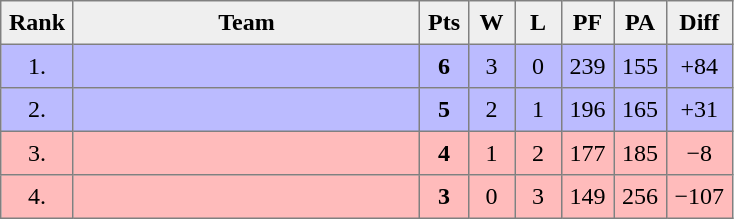<table style=border-collapse:collapse border=1 cellspacing=0 cellpadding=5>
<tr align=center bgcolor=#efefef>
<th width=20>Rank</th>
<th width=220>Team</th>
<th width=20>Pts</th>
<th width=20>W</th>
<th width=20>L</th>
<th width=20>PF</th>
<th width=20>PA</th>
<th width=20>Diff</th>
</tr>
<tr align=center bgcolor="#BBBBFF">
<td>1.</td>
<td align=left></td>
<td><strong>6</strong></td>
<td>3</td>
<td>0</td>
<td>239</td>
<td>155</td>
<td>+84</td>
</tr>
<tr align=center bgcolor="#BBBBFF">
<td>2.</td>
<td align=left></td>
<td><strong>5</strong></td>
<td>2</td>
<td>1</td>
<td>196</td>
<td>165</td>
<td>+31</td>
</tr>
<tr align=center bgcolor="#ffbbbb">
<td>3.</td>
<td align=left></td>
<td><strong>4</strong></td>
<td>1</td>
<td>2</td>
<td>177</td>
<td>185</td>
<td>−8</td>
</tr>
<tr align=center bgcolor="#ffbbbb">
<td>4.</td>
<td align=left></td>
<td><strong>3</strong></td>
<td>0</td>
<td>3</td>
<td>149</td>
<td>256</td>
<td>−107</td>
</tr>
</table>
